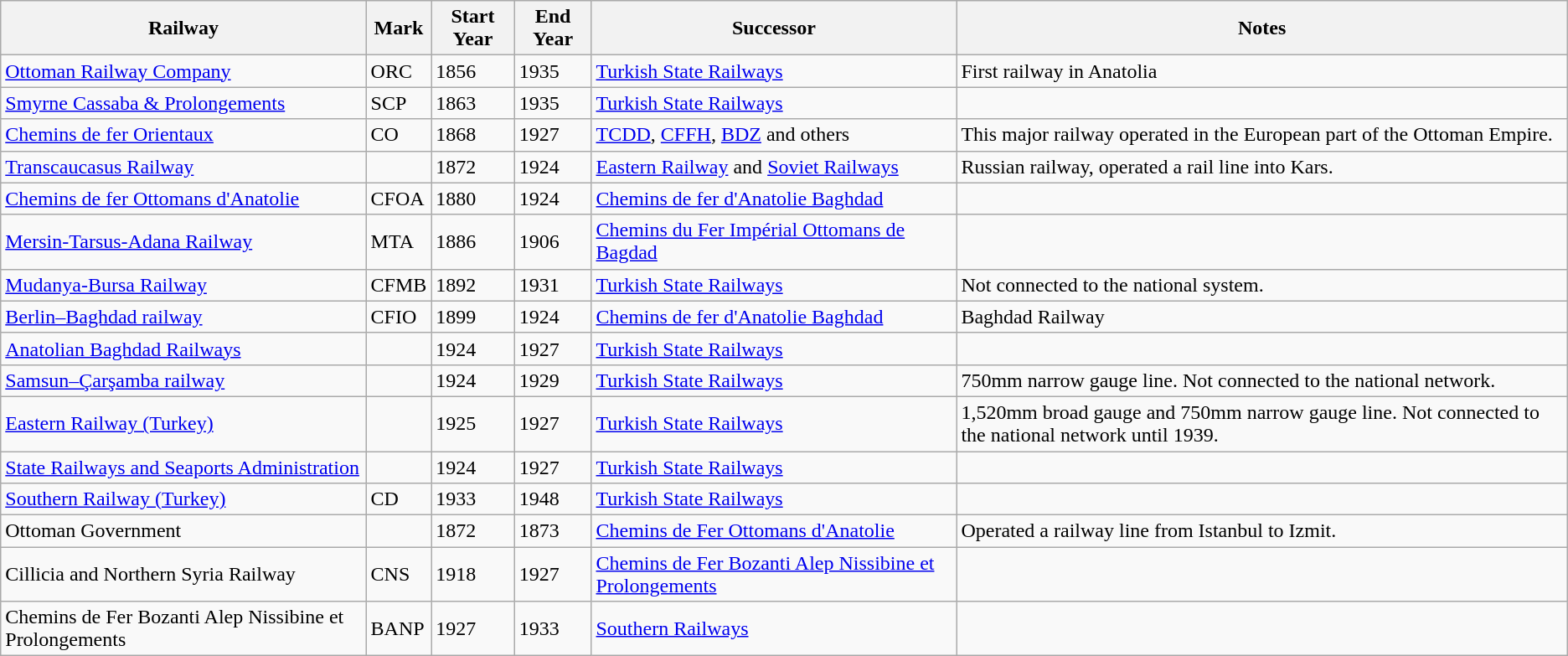<table class="wikitable">
<tr>
<th>Railway</th>
<th>Mark</th>
<th>Start Year</th>
<th>End Year</th>
<th>Successor</th>
<th>Notes</th>
</tr>
<tr>
<td><a href='#'>Ottoman Railway Company</a></td>
<td>ORC</td>
<td>1856</td>
<td>1935</td>
<td><a href='#'>Turkish State Railways</a></td>
<td>First railway in Anatolia</td>
</tr>
<tr>
<td><a href='#'>Smyrne Cassaba & Prolongements</a></td>
<td>SCP</td>
<td>1863</td>
<td>1935</td>
<td><a href='#'>Turkish State Railways</a></td>
<td></td>
</tr>
<tr>
<td><a href='#'>Chemins de fer Orientaux</a></td>
<td>CO</td>
<td>1868</td>
<td>1927</td>
<td><a href='#'>TCDD</a>, <a href='#'>CFFH</a>, <a href='#'>BDZ</a> and others</td>
<td>This major railway operated in the European part of the Ottoman Empire.</td>
</tr>
<tr>
<td><a href='#'>Transcaucasus Railway</a></td>
<td></td>
<td>1872</td>
<td>1924</td>
<td><a href='#'>Eastern Railway</a> and <a href='#'>Soviet Railways</a></td>
<td>Russian railway, operated a rail line into Kars.</td>
</tr>
<tr>
<td><a href='#'>Chemins de fer Ottomans d'Anatolie</a></td>
<td>CFOA</td>
<td>1880</td>
<td>1924</td>
<td><a href='#'>Chemins de fer d'Anatolie Baghdad</a></td>
<td></td>
</tr>
<tr>
<td><a href='#'>Mersin-Tarsus-Adana Railway</a></td>
<td>MTA</td>
<td>1886</td>
<td>1906</td>
<td><a href='#'>Chemins du Fer Impérial Ottomans de Bagdad</a></td>
<td></td>
</tr>
<tr>
<td><a href='#'>Mudanya-Bursa Railway</a></td>
<td>CFMB</td>
<td>1892</td>
<td>1931</td>
<td><a href='#'>Turkish State Railways</a></td>
<td>Not connected to the national system.</td>
</tr>
<tr>
<td><a href='#'>Berlin–Baghdad railway</a></td>
<td>CFIO</td>
<td>1899</td>
<td>1924</td>
<td><a href='#'>Chemins de fer d'Anatolie Baghdad</a></td>
<td>Baghdad Railway</td>
</tr>
<tr>
<td><a href='#'>Anatolian Baghdad Railways</a></td>
<td></td>
<td>1924</td>
<td>1927</td>
<td><a href='#'>Turkish State Railways</a></td>
<td></td>
</tr>
<tr>
<td><a href='#'>Samsun–Çarşamba railway</a></td>
<td></td>
<td>1924</td>
<td>1929</td>
<td><a href='#'>Turkish State Railways</a></td>
<td>750mm narrow gauge line. Not connected to the national network.</td>
</tr>
<tr>
<td><a href='#'>Eastern Railway (Turkey)</a></td>
<td></td>
<td>1925</td>
<td>1927</td>
<td><a href='#'>Turkish State Railways</a></td>
<td>1,520mm broad gauge and 750mm narrow gauge line. Not connected to the national network until 1939.</td>
</tr>
<tr>
<td><a href='#'>State Railways and Seaports Administration</a></td>
<td></td>
<td>1924</td>
<td>1927</td>
<td><a href='#'>Turkish State Railways</a></td>
<td></td>
</tr>
<tr>
<td><a href='#'>Southern Railway (Turkey)</a></td>
<td>CD</td>
<td>1933</td>
<td>1948</td>
<td><a href='#'>Turkish State Railways</a></td>
<td></td>
</tr>
<tr>
<td>Ottoman Government</td>
<td></td>
<td>1872</td>
<td>1873</td>
<td><a href='#'>Chemins de Fer Ottomans d'Anatolie</a></td>
<td>Operated a railway line from Istanbul to Izmit.</td>
</tr>
<tr>
<td>Cillicia and Northern Syria Railway</td>
<td>CNS</td>
<td>1918</td>
<td>1927</td>
<td><a href='#'>Chemins de Fer Bozanti Alep Nissibine et Prolongements</a></td>
<td></td>
</tr>
<tr>
<td>Chemins de Fer Bozanti Alep Nissibine et Prolongements</td>
<td>BANP</td>
<td>1927</td>
<td>1933</td>
<td><a href='#'>Southern Railways</a></td>
<td></td>
</tr>
</table>
